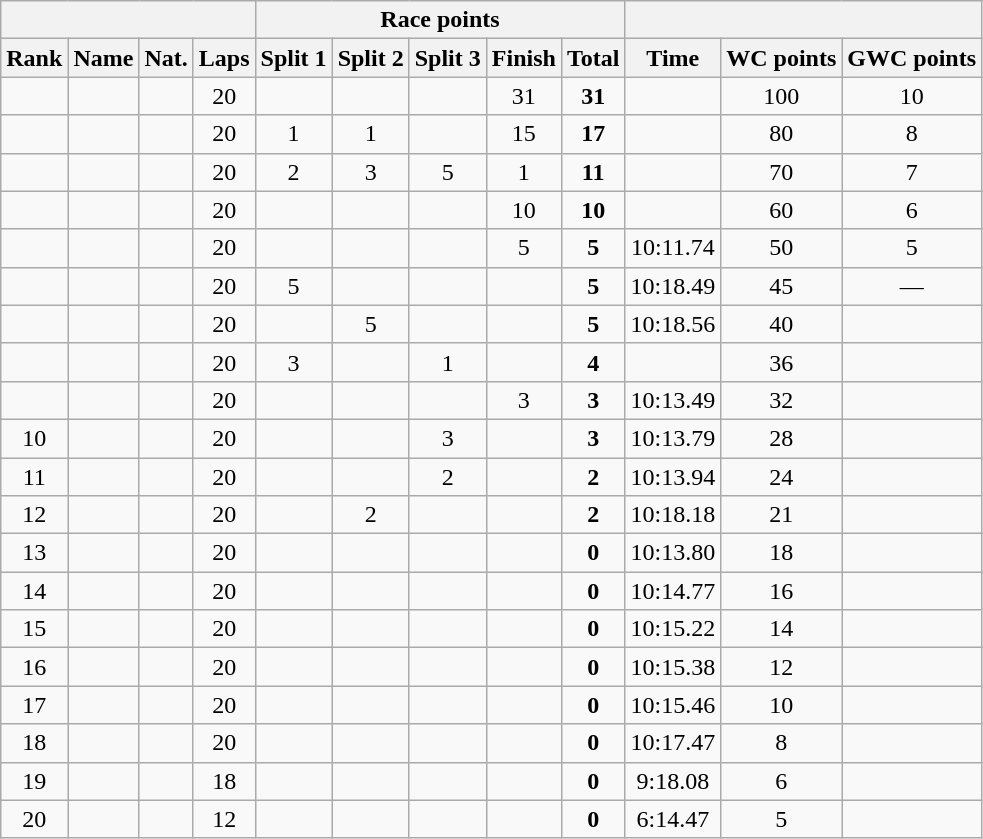<table class="wikitable sortable" style="text-align:center">
<tr>
<th colspan=4></th>
<th colspan=5>Race points</th>
<th colspan=3></th>
</tr>
<tr>
<th>Rank</th>
<th>Name</th>
<th>Nat.</th>
<th>Laps</th>
<th>Split 1</th>
<th>Split 2</th>
<th>Split 3</th>
<th>Finish</th>
<th>Total</th>
<th>Time</th>
<th>WC points</th>
<th>GWC points</th>
</tr>
<tr>
<td></td>
<td align=left></td>
<td></td>
<td>20</td>
<td></td>
<td></td>
<td></td>
<td>31</td>
<td><strong>31</strong></td>
<td></td>
<td>100</td>
<td>10</td>
</tr>
<tr>
<td></td>
<td align=left></td>
<td></td>
<td>20</td>
<td>1</td>
<td>1</td>
<td></td>
<td>15</td>
<td><strong>17</strong></td>
<td></td>
<td>80</td>
<td>8</td>
</tr>
<tr>
<td></td>
<td align=left></td>
<td></td>
<td>20</td>
<td>2</td>
<td>3</td>
<td>5</td>
<td>1</td>
<td><strong>11</strong></td>
<td></td>
<td>70</td>
<td>7</td>
</tr>
<tr>
<td></td>
<td align=left></td>
<td></td>
<td>20</td>
<td></td>
<td></td>
<td></td>
<td>10</td>
<td><strong>10</strong></td>
<td></td>
<td>60</td>
<td>6</td>
</tr>
<tr>
<td></td>
<td align=left></td>
<td></td>
<td>20</td>
<td></td>
<td></td>
<td></td>
<td>5</td>
<td><strong>5</strong></td>
<td>10:11.74</td>
<td>50</td>
<td>5</td>
</tr>
<tr>
<td></td>
<td align=left></td>
<td></td>
<td>20</td>
<td>5</td>
<td></td>
<td></td>
<td></td>
<td><strong>5</strong></td>
<td>10:18.49</td>
<td>45</td>
<td>—</td>
</tr>
<tr>
<td></td>
<td align=left></td>
<td></td>
<td>20</td>
<td></td>
<td>5</td>
<td></td>
<td></td>
<td><strong>5</strong></td>
<td>10:18.56</td>
<td>40</td>
<td></td>
</tr>
<tr>
<td></td>
<td align=left></td>
<td></td>
<td>20</td>
<td>3</td>
<td></td>
<td>1</td>
<td></td>
<td><strong>4</strong></td>
<td></td>
<td>36</td>
<td></td>
</tr>
<tr>
<td></td>
<td align=left></td>
<td></td>
<td>20</td>
<td></td>
<td></td>
<td></td>
<td>3</td>
<td><strong>3</strong></td>
<td>10:13.49</td>
<td>32</td>
<td></td>
</tr>
<tr>
<td>10</td>
<td align=left></td>
<td></td>
<td>20</td>
<td></td>
<td></td>
<td>3</td>
<td></td>
<td><strong>3</strong></td>
<td>10:13.79</td>
<td>28</td>
<td></td>
</tr>
<tr>
<td>11</td>
<td align=left></td>
<td></td>
<td>20</td>
<td></td>
<td></td>
<td>2</td>
<td></td>
<td><strong>2</strong></td>
<td>10:13.94</td>
<td>24</td>
<td></td>
</tr>
<tr>
<td>12</td>
<td align=left></td>
<td></td>
<td>20</td>
<td></td>
<td>2</td>
<td></td>
<td></td>
<td><strong>2</strong></td>
<td>10:18.18</td>
<td>21</td>
<td></td>
</tr>
<tr>
<td>13</td>
<td align=left></td>
<td></td>
<td>20</td>
<td></td>
<td></td>
<td></td>
<td></td>
<td><strong>0</strong></td>
<td>10:13.80</td>
<td>18</td>
<td></td>
</tr>
<tr>
<td>14</td>
<td align=left></td>
<td></td>
<td>20</td>
<td></td>
<td></td>
<td></td>
<td></td>
<td><strong>0</strong></td>
<td>10:14.77</td>
<td>16</td>
<td></td>
</tr>
<tr>
<td>15</td>
<td align=left></td>
<td></td>
<td>20</td>
<td></td>
<td></td>
<td></td>
<td></td>
<td><strong>0</strong></td>
<td>10:15.22</td>
<td>14</td>
<td></td>
</tr>
<tr>
<td>16</td>
<td align=left></td>
<td></td>
<td>20</td>
<td></td>
<td></td>
<td></td>
<td></td>
<td><strong>0</strong></td>
<td>10:15.38</td>
<td>12</td>
<td></td>
</tr>
<tr>
<td>17</td>
<td align=left></td>
<td></td>
<td>20</td>
<td></td>
<td></td>
<td></td>
<td></td>
<td><strong>0</strong></td>
<td>10:15.46</td>
<td>10</td>
<td></td>
</tr>
<tr>
<td>18</td>
<td align=left></td>
<td></td>
<td>20</td>
<td></td>
<td></td>
<td></td>
<td></td>
<td><strong>0</strong></td>
<td>10:17.47</td>
<td>8</td>
<td></td>
</tr>
<tr>
<td>19</td>
<td align=left></td>
<td></td>
<td>18</td>
<td></td>
<td></td>
<td></td>
<td></td>
<td><strong>0</strong></td>
<td>9:18.08</td>
<td>6</td>
<td></td>
</tr>
<tr>
<td>20</td>
<td align=left></td>
<td></td>
<td>12</td>
<td></td>
<td></td>
<td></td>
<td></td>
<td><strong>0</strong></td>
<td>6:14.47</td>
<td>5</td>
<td></td>
</tr>
</table>
